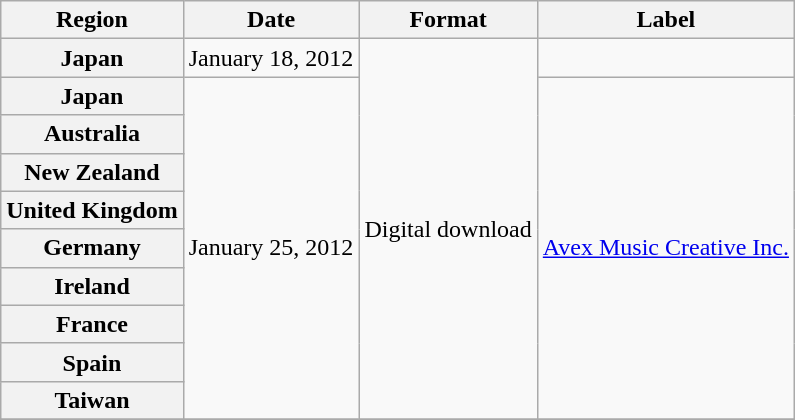<table class="wikitable plainrowheaders">
<tr>
<th scope="col">Region</th>
<th scope="col">Date</th>
<th scope="col">Format</th>
<th scope="col">Label</th>
</tr>
<tr>
<th scope="row">Japan</th>
<td>January 18, 2012</td>
<td rowspan="10">Digital download</td>
<td></td>
</tr>
<tr>
<th scope="row">Japan</th>
<td rowspan="9">January 25, 2012</td>
<td rowspan="9"><a href='#'>Avex Music Creative Inc.</a></td>
</tr>
<tr>
<th scope="row">Australia</th>
</tr>
<tr>
<th scope="row">New Zealand</th>
</tr>
<tr>
<th scope="row">United Kingdom</th>
</tr>
<tr>
<th scope="row">Germany</th>
</tr>
<tr>
<th scope="row">Ireland</th>
</tr>
<tr>
<th scope="row">France</th>
</tr>
<tr>
<th scope="row">Spain</th>
</tr>
<tr>
<th scope="row">Taiwan</th>
</tr>
<tr>
</tr>
</table>
